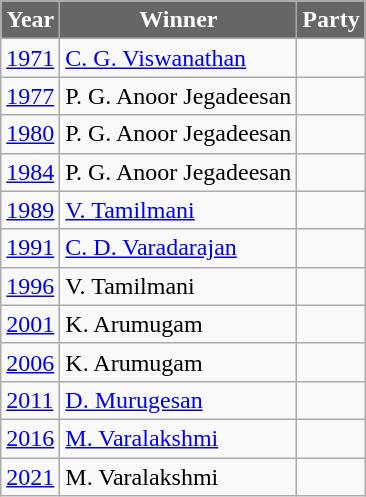<table class="wikitable">
<tr>
<th style="background-color:#666666; color:white">Year</th>
<th style="background-color:#666666; color:white">Winner</th>
<th style="background-color:#666666; color:white" colspan="2">Party</th>
</tr>
<tr>
<td><a href='#'>1971</a></td>
<td><a href='#'>C. G. Viswanathan</a></td>
<td></td>
</tr>
<tr>
<td><a href='#'>1977</a></td>
<td>P. G. Anoor Jegadeesan</td>
<td></td>
</tr>
<tr>
<td><a href='#'>1980</a></td>
<td>P. G. Anoor Jegadeesan</td>
<td></td>
</tr>
<tr>
<td><a href='#'>1984</a></td>
<td>P. G. Anoor Jegadeesan</td>
<td></td>
</tr>
<tr>
<td><a href='#'>1989</a></td>
<td><a href='#'>V. Tamilmani</a></td>
<td></td>
</tr>
<tr>
<td><a href='#'>1991</a></td>
<td><a href='#'>C. D. Varadarajan</a></td>
<td></td>
</tr>
<tr>
<td><a href='#'>1996</a></td>
<td>V. Tamilmani</td>
<td></td>
</tr>
<tr>
<td><a href='#'>2001</a></td>
<td>K. Arumugam</td>
<td></td>
</tr>
<tr>
<td><a href='#'>2006</a></td>
<td>K. Arumugam</td>
<td></td>
</tr>
<tr>
<td><a href='#'>2011</a></td>
<td><a href='#'>D. Murugesan</a></td>
<td></td>
</tr>
<tr>
<td><a href='#'>2016</a></td>
<td><a href='#'>M. Varalakshmi</a></td>
<td></td>
</tr>
<tr>
<td><a href='#'>2021</a></td>
<td>M. Varalakshmi</td>
<td></td>
</tr>
</table>
